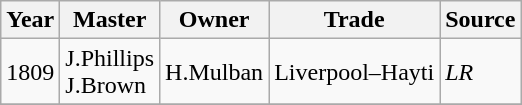<table class=" wikitable">
<tr>
<th>Year</th>
<th>Master</th>
<th>Owner</th>
<th>Trade</th>
<th>Source</th>
</tr>
<tr>
<td>1809</td>
<td>J.Phillips<br>J.Brown</td>
<td>H.Mulban</td>
<td>Liverpool–Hayti</td>
<td><em>LR</em></td>
</tr>
<tr>
</tr>
</table>
